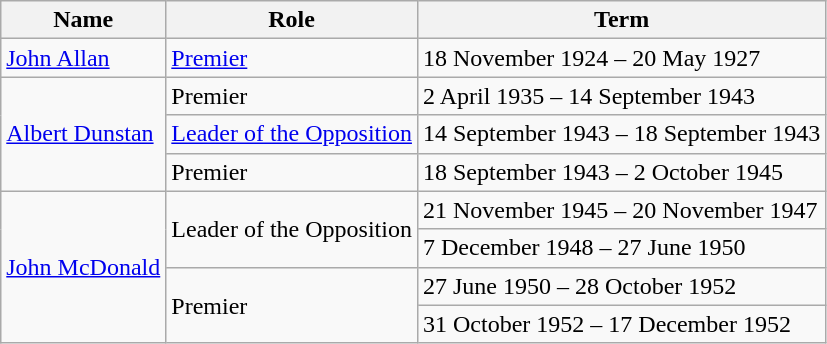<table class="wikitable">
<tr>
<th>Name</th>
<th>Role</th>
<th>Term</th>
</tr>
<tr>
<td><a href='#'>John Allan</a></td>
<td><a href='#'>Premier</a></td>
<td>18 November 1924 – 20 May 1927</td>
</tr>
<tr>
<td rowspan=3><a href='#'>Albert Dunstan</a></td>
<td>Premier</td>
<td>2 April 1935 – 14 September 1943</td>
</tr>
<tr>
<td><a href='#'>Leader of the Opposition</a></td>
<td>14 September 1943 – 18 September 1943</td>
</tr>
<tr>
<td>Premier</td>
<td>18 September 1943 – 2 October 1945</td>
</tr>
<tr>
<td rowspan=4><a href='#'>John McDonald</a></td>
<td rowspan=2>Leader of the Opposition</td>
<td>21 November 1945 – 20 November 1947</td>
</tr>
<tr>
<td>7 December 1948 – 27 June 1950</td>
</tr>
<tr>
<td rowspan=2>Premier</td>
<td>27 June 1950 – 28 October 1952</td>
</tr>
<tr>
<td>31 October 1952 – 17 December 1952</td>
</tr>
</table>
